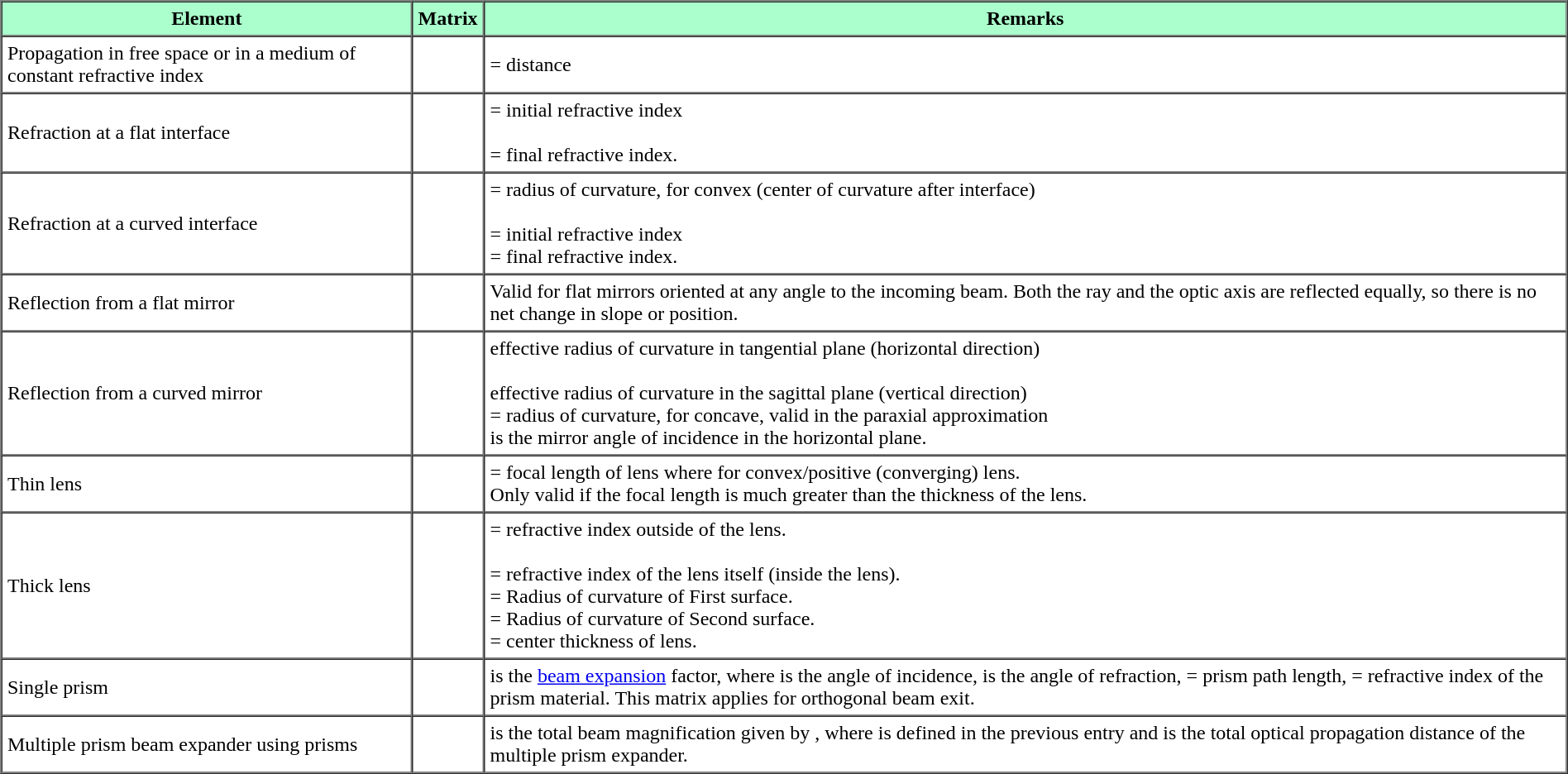<table border="1" cellspacing="0" cellpadding="4">
<tr style="background-color: #AAFFCC">
<th>Element</th>
<th>Matrix</th>
<th>Remarks</th>
</tr>
<tr>
<td>Propagation in free space or in a medium of constant refractive index</td>
<td align="center"></td>
<td> = distance<br></td>
</tr>
<tr>
<td>Refraction at a flat interface</td>
<td align="center"></td>
<td> = initial refractive index<br><br> = final refractive index.</td>
</tr>
<tr>
<td>Refraction at a curved interface</td>
<td align="center"></td>
<td> = radius of curvature,  for convex (center of curvature after interface)<br><br> = initial refractive index<br> = final refractive index.</td>
</tr>
<tr>
<td>Reflection from a flat mirror</td>
<td align="center"></td>
<td>Valid for flat mirrors oriented at any angle to the incoming beam. Both the ray and the optic axis are reflected equally, so there is no net change in slope or position.</td>
</tr>
<tr>
<td>Reflection from a curved mirror</td>
<td align="center"></td>
<td> effective radius of curvature in tangential plane  (horizontal direction) <br><br> effective radius of curvature in the sagittal plane (vertical direction)<br>
 = radius of curvature,  for concave, valid in the paraxial approximation<br>
 is the mirror angle of incidence in the horizontal plane.</td>
</tr>
<tr>
<td>Thin lens</td>
<td align="center"></td>
<td> = focal length of lens where  for convex/positive (converging) lens.<br>Only valid if the focal length is much greater than the thickness of the lens.</td>
</tr>
<tr>
<td>Thick lens</td>
<td align="center"></td>
<td> = refractive index outside of the lens. <br><br> = refractive index of the lens itself (inside the lens). <br>
 = Radius of curvature of First surface. <br>
 = Radius of curvature of Second surface.<br>
 = center thickness of lens.</td>
</tr>
<tr>
<td>Single prism</td>
<td align="center"></td>
<td> is the <a href='#'>beam expansion</a> factor, where  is the angle of incidence,  is the angle of refraction,  = prism path length,  = refractive index of the prism material.  This matrix applies for orthogonal beam exit.</td>
</tr>
<tr>
<td>Multiple prism beam expander using  prisms</td>
<td align="center"></td>
<td> is the total beam magnification given by , where  is defined in the previous entry and  is the total  optical propagation distance of the multiple prism expander.</td>
</tr>
</table>
